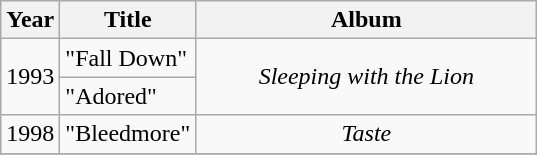<table class="wikitable" style="text-align:center;">
<tr>
<th scope="col">Year</th>
<th scope="col">Title</th>
<th scope="col" width="220">Album</th>
</tr>
<tr>
<td rowspan="2">1993</td>
<td align="left">"Fall Down"</td>
<td rowspan="2"><em>Sleeping with the Lion</em></td>
</tr>
<tr>
<td align="left">"Adored"</td>
</tr>
<tr>
<td>1998</td>
<td align="left">"Bleedmore"</td>
<td><em>Taste</em></td>
</tr>
<tr>
</tr>
</table>
